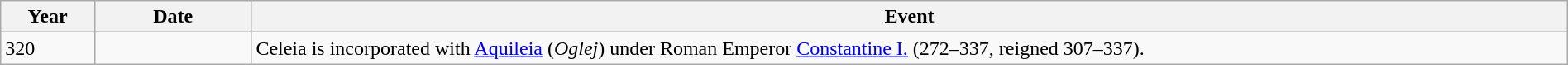<table class="wikitable" width="100%">
<tr>
<th style="width:6%">Year</th>
<th style="width:10%">Date</th>
<th>Event</th>
</tr>
<tr>
<td>320</td>
<td></td>
<td>Celeia is incorporated with <a href='#'>Aquileia</a> (<em>Oglej</em>) under Roman Emperor <a href='#'>Constantine I.</a> (272–337, reigned 307–337).</td>
</tr>
</table>
